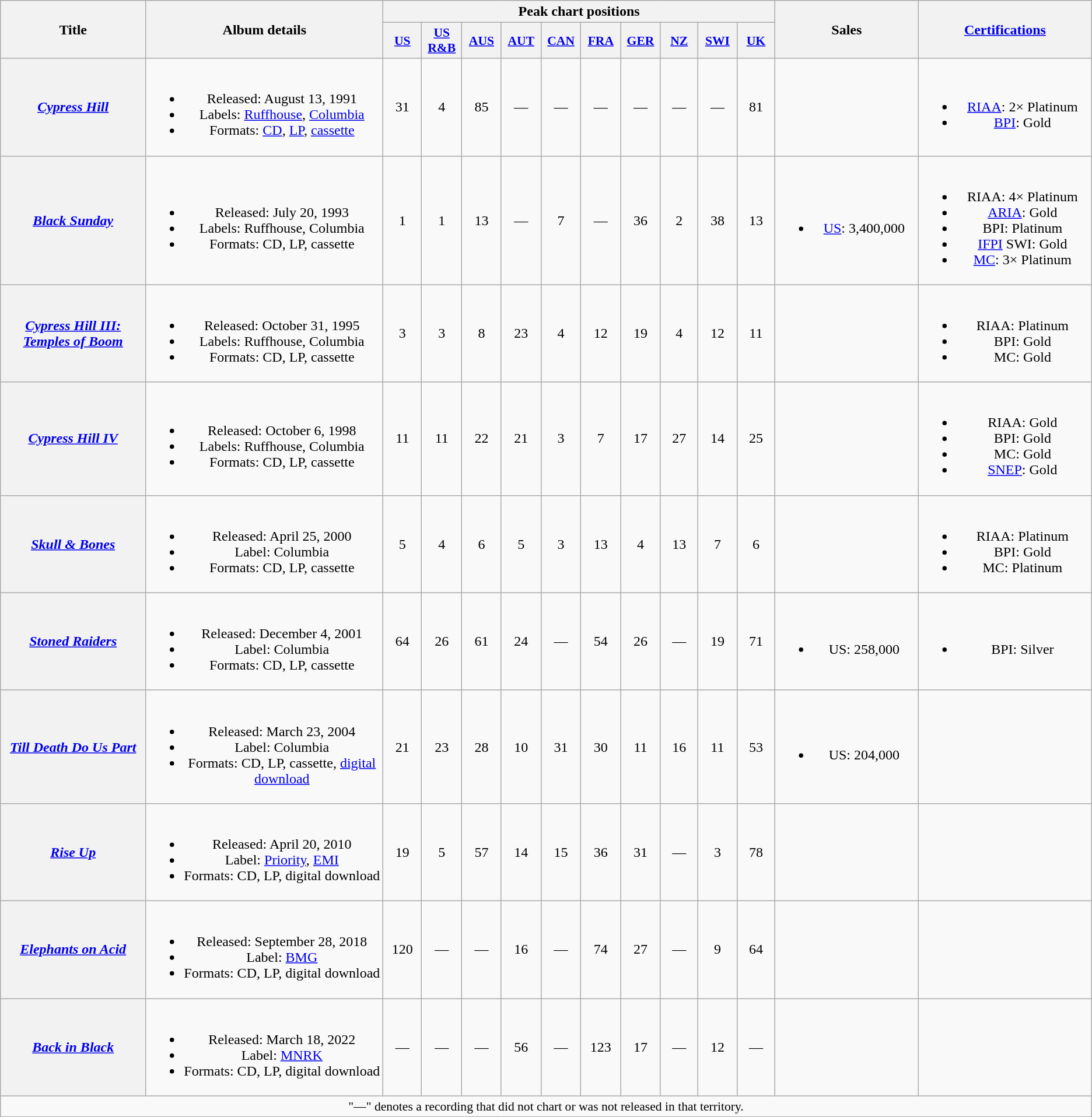<table class="wikitable plainrowheaders" style="text-align:center;">
<tr>
<th scope="col" rowspan="2" style="width:12em;">Title</th>
<th scope="col" rowspan="2" style="width:20em;">Album details</th>
<th scope="col" colspan="10">Peak chart positions</th>
<th scope="col" rowspan="2" style="width:11em;">Sales</th>
<th scope="col" rowspan="2" style="width:14em;"><a href='#'>Certifications</a></th>
</tr>
<tr>
<th scope="col" style="width:2.9em;font-size:90%;"><a href='#'>US</a><br></th>
<th scope="col" style="width:2.9em;font-size:90%;"><a href='#'>US<br>R&B</a><br></th>
<th scope="col" style="width:2.9em;font-size:90%;"><a href='#'>AUS</a><br></th>
<th scope="col" style="width:2.9em;font-size:90%;"><a href='#'>AUT</a><br></th>
<th scope="col" style="width:2.9em;font-size:90%;"><a href='#'>CAN</a><br></th>
<th scope="col" style="width:2.9em;font-size:90%;"><a href='#'>FRA</a><br></th>
<th scope="col" style="width:2.9em;font-size:90%;"><a href='#'>GER</a><br></th>
<th scope="col" style="width:2.9em;font-size:90%;"><a href='#'>NZ</a><br></th>
<th scope="col" style="width:2.9em;font-size:90%;"><a href='#'>SWI</a><br></th>
<th scope="col" style="width:2.9em;font-size:90%;"><a href='#'>UK</a><br></th>
</tr>
<tr>
<th scope="row"><em><a href='#'>Cypress Hill</a></em></th>
<td><br><ul><li>Released: August 13, 1991</li><li>Labels: <a href='#'>Ruffhouse</a>, <a href='#'>Columbia</a></li><li>Formats: <a href='#'>CD</a>, <a href='#'>LP</a>, <a href='#'>cassette</a></li></ul></td>
<td>31</td>
<td>4</td>
<td>85</td>
<td>—</td>
<td>—</td>
<td>—</td>
<td>—</td>
<td>—</td>
<td>—</td>
<td>81</td>
<td></td>
<td><br><ul><li><a href='#'>RIAA</a>: 2× Platinum</li><li><a href='#'>BPI</a>: Gold</li></ul></td>
</tr>
<tr>
<th scope="row"><em><a href='#'>Black Sunday</a></em></th>
<td><br><ul><li>Released: July 20, 1993</li><li>Labels: Ruffhouse, Columbia</li><li>Formats: CD, LP, cassette</li></ul></td>
<td>1</td>
<td>1</td>
<td>13</td>
<td>—</td>
<td>7</td>
<td>—</td>
<td>36</td>
<td>2</td>
<td>38</td>
<td>13</td>
<td><br><ul><li><a href='#'>US</a>: 3,400,000</li></ul></td>
<td><br><ul><li>RIAA: 4× Platinum</li><li><a href='#'>ARIA</a>: Gold</li><li>BPI: Platinum</li><li><a href='#'>IFPI</a> SWI: Gold</li><li><a href='#'>MC</a>: 3× Platinum</li></ul></td>
</tr>
<tr>
<th scope="row"><em><a href='#'>Cypress Hill III: Temples of Boom</a></em></th>
<td><br><ul><li>Released: October 31, 1995</li><li>Labels: Ruffhouse, Columbia</li><li>Formats: CD, LP, cassette</li></ul></td>
<td>3</td>
<td>3</td>
<td>8</td>
<td>23</td>
<td>4</td>
<td>12</td>
<td>19</td>
<td>4</td>
<td>12</td>
<td>11</td>
<td></td>
<td><br><ul><li>RIAA: Platinum</li><li>BPI: Gold</li><li>MC: Gold</li></ul></td>
</tr>
<tr>
<th scope="row"><em><a href='#'>Cypress Hill IV</a></em></th>
<td><br><ul><li>Released: October 6, 1998</li><li>Labels: Ruffhouse, Columbia</li><li>Formats: CD, LP, cassette</li></ul></td>
<td>11</td>
<td>11</td>
<td>22</td>
<td>21</td>
<td>3</td>
<td>7</td>
<td>17</td>
<td>27</td>
<td>14</td>
<td>25</td>
<td></td>
<td><br><ul><li>RIAA: Gold</li><li>BPI: Gold</li><li>MC: Gold</li><li><a href='#'>SNEP</a>: Gold</li></ul></td>
</tr>
<tr>
<th scope="row"><em><a href='#'>Skull & Bones</a></em></th>
<td><br><ul><li>Released: April 25, 2000</li><li>Label: Columbia</li><li>Formats: CD, LP, cassette</li></ul></td>
<td>5</td>
<td>4</td>
<td>6</td>
<td>5</td>
<td>3</td>
<td>13</td>
<td>4</td>
<td>13</td>
<td>7</td>
<td>6</td>
<td></td>
<td><br><ul><li>RIAA: Platinum</li><li>BPI: Gold</li><li>MC: Platinum</li></ul></td>
</tr>
<tr>
<th scope="row"><em><a href='#'>Stoned Raiders</a></em></th>
<td><br><ul><li>Released: December 4, 2001</li><li>Label: Columbia</li><li>Formats: CD, LP, cassette</li></ul></td>
<td>64</td>
<td>26</td>
<td>61</td>
<td>24</td>
<td>—</td>
<td>54</td>
<td>26</td>
<td>—</td>
<td>19</td>
<td>71</td>
<td><br><ul><li>US: 258,000</li></ul></td>
<td><br><ul><li>BPI: Silver</li></ul></td>
</tr>
<tr>
<th scope="row"><em><a href='#'>Till Death Do Us Part</a></em></th>
<td><br><ul><li>Released: March 23, 2004</li><li>Label: Columbia</li><li>Formats: CD, LP, cassette, <a href='#'>digital download</a></li></ul></td>
<td>21</td>
<td>23</td>
<td>28</td>
<td>10</td>
<td>31</td>
<td>30</td>
<td>11</td>
<td>16</td>
<td>11</td>
<td>53</td>
<td><br><ul><li>US: 204,000</li></ul></td>
<td></td>
</tr>
<tr>
<th scope="row"><em><a href='#'>Rise Up</a></em></th>
<td><br><ul><li>Released: April 20, 2010</li><li>Label: <a href='#'>Priority</a>, <a href='#'>EMI</a></li><li>Formats: CD, LP, digital download</li></ul></td>
<td>19</td>
<td>5</td>
<td>57</td>
<td>14</td>
<td>15</td>
<td>36</td>
<td>31</td>
<td>—</td>
<td>3</td>
<td>78</td>
<td></td>
<td></td>
</tr>
<tr>
<th scope="row"><em><a href='#'>Elephants on Acid</a></em></th>
<td><br><ul><li>Released: September 28, 2018</li><li>Label: <a href='#'>BMG</a></li><li>Formats: CD, LP, digital download</li></ul></td>
<td>120</td>
<td>—</td>
<td>—</td>
<td>16</td>
<td>—</td>
<td>74</td>
<td>27</td>
<td>—</td>
<td>9</td>
<td>64</td>
<td></td>
<td></td>
</tr>
<tr>
<th scope="row"><em><a href='#'>Back in Black</a></em></th>
<td><br><ul><li>Released: March 18, 2022</li><li>Label: <a href='#'>MNRK</a></li><li>Formats: CD, LP, digital download</li></ul></td>
<td>—</td>
<td>—</td>
<td>—</td>
<td>56</td>
<td>—</td>
<td>123<br></td>
<td>17</td>
<td>—</td>
<td>12</td>
<td>—</td>
<td></td>
<td></td>
</tr>
<tr>
<td colspan="14" style="font-size:90%">"—" denotes a recording that did not chart or was not released in that territory.</td>
</tr>
</table>
